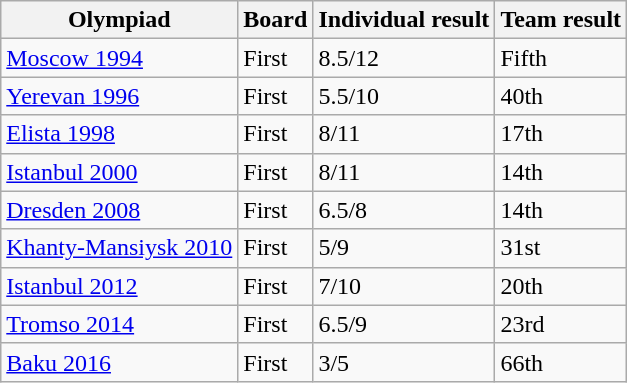<table class="wikitable">
<tr>
<th>Olympiad</th>
<th>Board</th>
<th>Individual result</th>
<th>Team result</th>
</tr>
<tr>
<td><a href='#'>Moscow 1994</a></td>
<td>First</td>
<td>8.5/12</td>
<td>Fifth</td>
</tr>
<tr>
<td><a href='#'>Yerevan 1996</a></td>
<td>First</td>
<td>5.5/10</td>
<td>40th</td>
</tr>
<tr>
<td><a href='#'>Elista 1998</a></td>
<td>First</td>
<td>8/11</td>
<td>17th</td>
</tr>
<tr>
<td><a href='#'>Istanbul 2000</a></td>
<td>First</td>
<td>8/11</td>
<td>14th</td>
</tr>
<tr>
<td><a href='#'>Dresden 2008</a></td>
<td>First</td>
<td>6.5/8</td>
<td>14th</td>
</tr>
<tr>
<td><a href='#'>Khanty-Mansiysk 2010</a></td>
<td>First</td>
<td>5/9</td>
<td>31st</td>
</tr>
<tr>
<td><a href='#'>Istanbul 2012</a></td>
<td>First</td>
<td>7/10</td>
<td>20th</td>
</tr>
<tr>
<td><a href='#'>Tromso 2014</a></td>
<td>First</td>
<td>6.5/9</td>
<td>23rd</td>
</tr>
<tr>
<td><a href='#'>Baku 2016</a></td>
<td>First</td>
<td>3/5</td>
<td>66th</td>
</tr>
</table>
